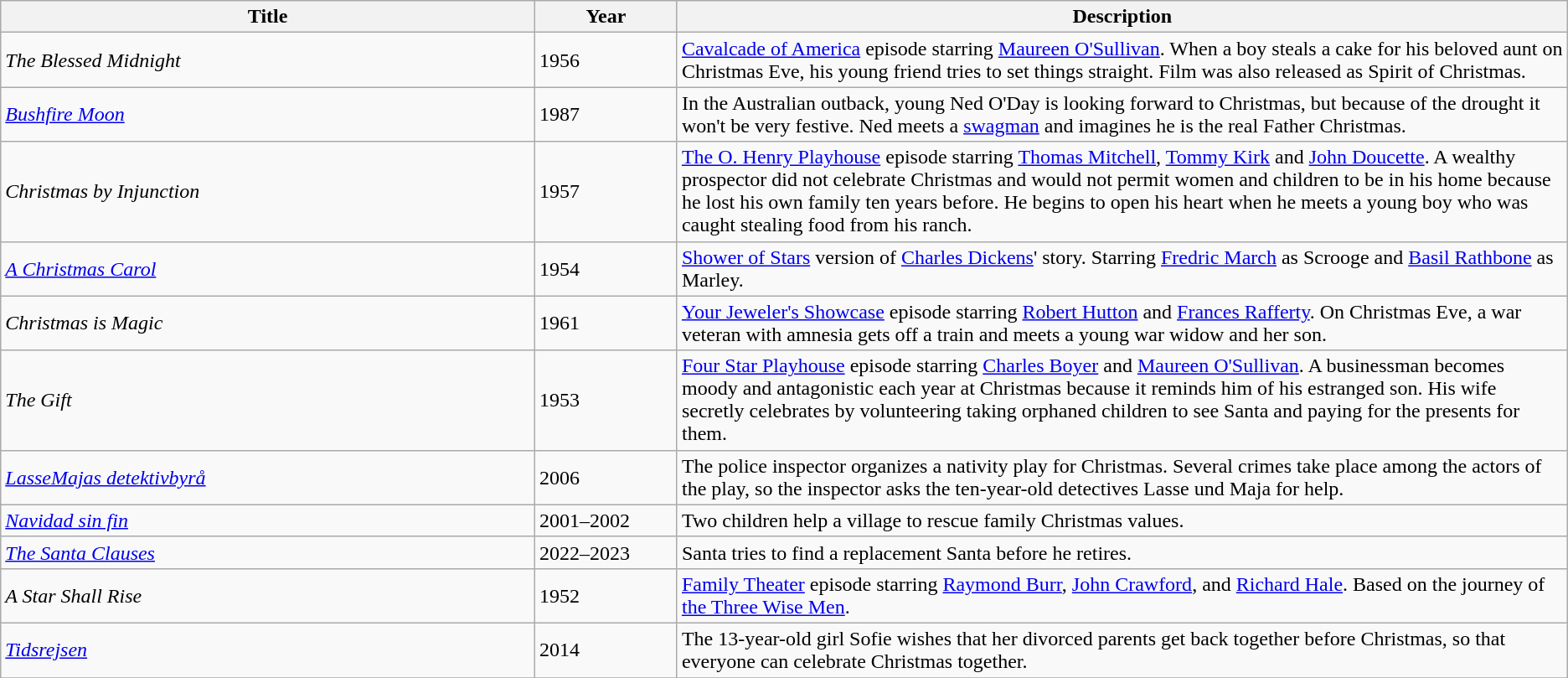<table class="wikitable sortable">
<tr>
<th width="30%">Title</th>
<th width="8%">Year</th>
<th width="50%" class="unsortable">Description</th>
</tr>
<tr>
<td><em>The Blessed Midnight</em></td>
<td>1956</td>
<td><a href='#'>Cavalcade of America</a> episode starring <a href='#'>Maureen O'Sullivan</a>. When a boy steals a cake for his beloved aunt on Christmas Eve, his young friend tries to set things straight. Film was also released as Spirit of Christmas.</td>
</tr>
<tr>
<td><em><a href='#'>Bushfire Moon</a></em></td>
<td>1987</td>
<td>In the Australian outback, young Ned O'Day is looking forward to Christmas, but because of the drought it won't be very festive. Ned meets a <a href='#'>swagman</a> and imagines he is the real Father Christmas.</td>
</tr>
<tr>
<td><em>Christmas by Injunction</em></td>
<td>1957</td>
<td><a href='#'>The O. Henry Playhouse</a> episode starring <a href='#'>Thomas Mitchell</a>, <a href='#'>Tommy Kirk</a> and <a href='#'>John Doucette</a>. A wealthy prospector did not celebrate Christmas and would not permit women and children to be in his home because he lost his own family ten years before. He begins to open his heart when he meets a young boy who was caught stealing food from his ranch.</td>
</tr>
<tr>
<td><em><a href='#'>A Christmas Carol</a></em></td>
<td>1954</td>
<td><a href='#'>Shower of Stars</a> version of <a href='#'>Charles Dickens</a>' story. Starring <a href='#'>Fredric March</a> as Scrooge and <a href='#'>Basil Rathbone</a> as Marley.</td>
</tr>
<tr>
<td><em>Christmas is Magic</em></td>
<td>1961</td>
<td><a href='#'>Your Jeweler's Showcase</a> episode starring <a href='#'>Robert Hutton</a> and <a href='#'>Frances Rafferty</a>. On Christmas Eve, a war veteran with amnesia gets off a train and meets a young war widow and her son.</td>
</tr>
<tr>
<td><em>The Gift</em></td>
<td>1953</td>
<td><a href='#'>Four Star Playhouse</a> episode starring <a href='#'>Charles Boyer</a> and <a href='#'>Maureen O'Sullivan</a>. A businessman becomes moody and antagonistic each year at Christmas because it reminds him of his estranged son. His wife secretly celebrates by volunteering taking orphaned children to see Santa and paying for the presents for them.</td>
</tr>
<tr>
<td><em><a href='#'>LasseMajas detektivbyrå</a></em></td>
<td>2006</td>
<td>The police inspector organizes a nativity play for Christmas. Several crimes take place among the actors of the play, so the inspector asks the ten-year-old detectives Lasse und Maja for help.</td>
</tr>
<tr>
<td><em><a href='#'>Navidad sin fin</a></em></td>
<td>2001–2002</td>
<td>Two children help a village to rescue family Christmas values.</td>
</tr>
<tr>
<td><em><a href='#'>The Santa Clauses</a></em></td>
<td>2022–2023</td>
<td>Santa tries to find a replacement Santa before he retires.</td>
</tr>
<tr>
<td><em>A Star Shall Rise</em></td>
<td>1952</td>
<td><a href='#'>Family Theater</a> episode starring <a href='#'>Raymond Burr</a>, <a href='#'>John Crawford</a>, and <a href='#'>Richard Hale</a>. Based on the journey of <a href='#'>the Three Wise Men</a>.</td>
</tr>
<tr>
<td><em><a href='#'>Tidsrejsen</a></em></td>
<td>2014</td>
<td>The 13-year-old girl Sofie wishes that her divorced parents get back together before Christmas, so that everyone can celebrate Christmas together.</td>
</tr>
<tr>
</tr>
</table>
